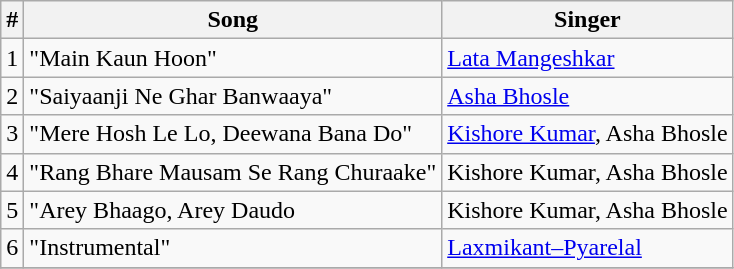<table class="wikitable">
<tr>
<th>#</th>
<th>Song</th>
<th>Singer</th>
</tr>
<tr>
<td>1</td>
<td>"Main Kaun Hoon"</td>
<td><a href='#'>Lata Mangeshkar</a></td>
</tr>
<tr>
<td>2</td>
<td>"Saiyaanji Ne Ghar Banwaaya"</td>
<td><a href='#'>Asha Bhosle</a></td>
</tr>
<tr>
<td>3</td>
<td>"Mere Hosh Le Lo, Deewana Bana Do"</td>
<td><a href='#'>Kishore Kumar</a>, Asha Bhosle</td>
</tr>
<tr>
<td>4</td>
<td>"Rang Bhare Mausam Se Rang Churaake"</td>
<td>Kishore Kumar, Asha Bhosle</td>
</tr>
<tr>
<td>5</td>
<td>"Arey Bhaago, Arey Daudo</td>
<td>Kishore Kumar, Asha Bhosle</td>
</tr>
<tr>
<td>6</td>
<td>"Instrumental"</td>
<td><a href='#'>Laxmikant–Pyarelal</a></td>
</tr>
<tr>
</tr>
</table>
